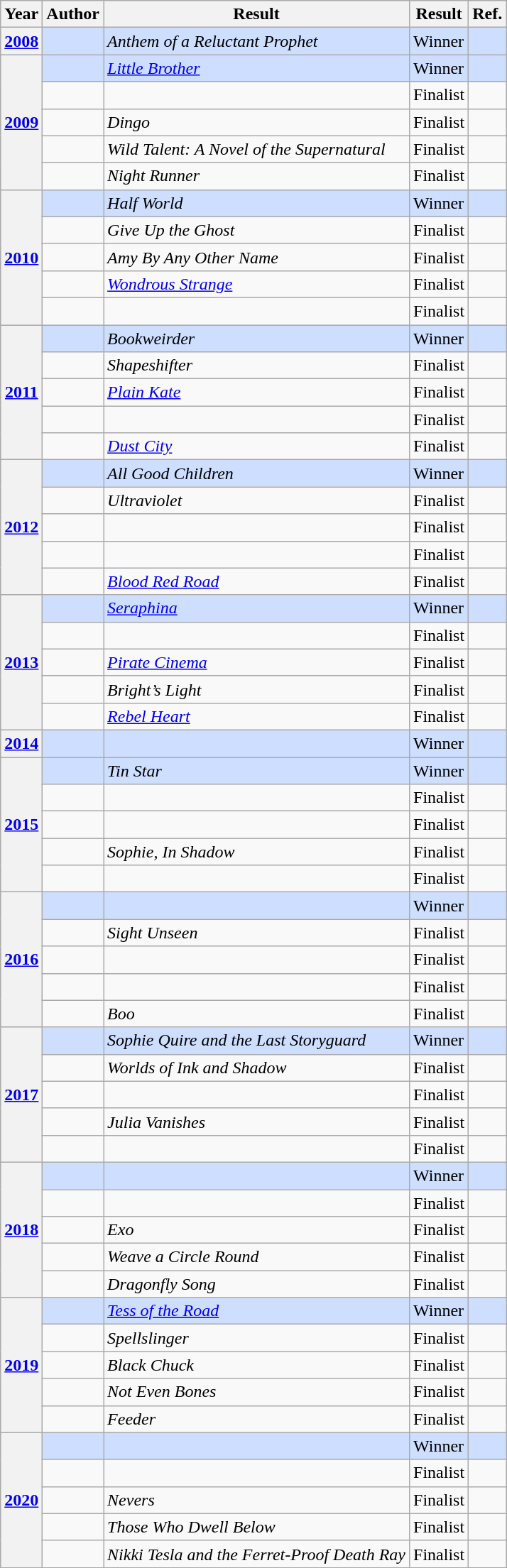<table class="wikitable sortable mw-collapsible">
<tr>
<th>Year</th>
<th>Author</th>
<th>Result</th>
<th>Result</th>
<th>Ref.</th>
</tr>
<tr style="background:#cddeff">
<th><a href='#'>2008</a></th>
<td></td>
<td><em>Anthem of a Reluctant Prophet</em></td>
<td>Winner</td>
<td></td>
</tr>
<tr style="background:#cddeff">
<th rowspan="5"><a href='#'>2009</a></th>
<td></td>
<td><em><a href='#'>Little Brother</a></em></td>
<td>Winner</td>
<td></td>
</tr>
<tr>
<td></td>
<td></td>
<td>Finalist</td>
<td></td>
</tr>
<tr>
<td></td>
<td><em>Dingo</em></td>
<td>Finalist</td>
<td></td>
</tr>
<tr>
<td></td>
<td><em>Wild Talent: A Novel of the Supernatural</em></td>
<td>Finalist</td>
<td></td>
</tr>
<tr>
<td></td>
<td><em>Night Runner</em></td>
<td>Finalist</td>
<td></td>
</tr>
<tr style="background:#cddeff">
<th rowspan="5"><a href='#'>2010</a></th>
<td></td>
<td><em>Half World</em></td>
<td>Winner</td>
<td></td>
</tr>
<tr>
<td></td>
<td><em>Give Up the Ghost</em></td>
<td>Finalist</td>
<td></td>
</tr>
<tr>
<td></td>
<td><em>Amy By Any Other Name</em></td>
<td>Finalist</td>
<td></td>
</tr>
<tr>
<td></td>
<td><em><a href='#'>Wondrous Strange</a></em></td>
<td>Finalist</td>
<td></td>
</tr>
<tr>
<td></td>
<td></td>
<td>Finalist</td>
<td></td>
</tr>
<tr style="background:#cddeff">
<th rowspan="5"><a href='#'>2011</a></th>
<td></td>
<td><em>Bookweirder</em></td>
<td>Winner</td>
<td></td>
</tr>
<tr>
<td></td>
<td><em>Shapeshifter</em></td>
<td>Finalist</td>
<td></td>
</tr>
<tr>
<td></td>
<td><em><a href='#'>Plain Kate</a></em></td>
<td>Finalist</td>
<td></td>
</tr>
<tr>
<td></td>
<td></td>
<td>Finalist</td>
<td></td>
</tr>
<tr>
<td></td>
<td><em><a href='#'>Dust City</a></em></td>
<td>Finalist</td>
<td></td>
</tr>
<tr style="background:#cddeff">
<th rowspan="5"><a href='#'>2012</a></th>
<td></td>
<td><em>All Good Children</em></td>
<td>Winner</td>
<td></td>
</tr>
<tr>
<td></td>
<td><em>Ultraviolet</em></td>
<td>Finalist</td>
<td></td>
</tr>
<tr>
<td></td>
<td></td>
<td>Finalist</td>
<td></td>
</tr>
<tr>
<td></td>
<td></td>
<td>Finalist</td>
<td></td>
</tr>
<tr>
<td></td>
<td><em><a href='#'>Blood Red Road</a></em></td>
<td>Finalist</td>
<td></td>
</tr>
<tr style="background:#cddeff">
<th rowspan="5"><a href='#'>2013</a></th>
<td></td>
<td><em><a href='#'>Seraphina</a></em></td>
<td>Winner</td>
<td></td>
</tr>
<tr>
<td></td>
<td></td>
<td>Finalist</td>
<td></td>
</tr>
<tr>
<td></td>
<td><a href='#'><em>Pirate Cinema</em></a></td>
<td>Finalist</td>
<td></td>
</tr>
<tr>
<td></td>
<td><em>Bright’s Light</em></td>
<td>Finalist</td>
<td></td>
</tr>
<tr>
<td></td>
<td><em><a href='#'>Rebel Heart</a></em></td>
<td>Finalist</td>
<td></td>
</tr>
<tr style="background:#cddeff">
<th><a href='#'>2014</a></th>
<td></td>
<td><em></em></td>
<td>Winner</td>
<td></td>
</tr>
<tr style="background:#cddeff">
<th rowspan="5"><a href='#'>2015</a></th>
<td></td>
<td><em>Tin Star</em></td>
<td>Winner</td>
<td></td>
</tr>
<tr>
<td></td>
<td></td>
<td>Finalist</td>
<td></td>
</tr>
<tr>
<td></td>
<td></td>
<td>Finalist</td>
<td></td>
</tr>
<tr>
<td></td>
<td><em>Sophie, In Shadow</em></td>
<td>Finalist</td>
<td></td>
</tr>
<tr>
<td></td>
<td></td>
<td>Finalist</td>
<td></td>
</tr>
<tr style="background:#cddeff">
<th rowspan="5"><a href='#'>2016</a></th>
<td></td>
<td><em></em></td>
<td>Winner</td>
<td></td>
</tr>
<tr>
<td></td>
<td><em>Sight Unseen</em></td>
<td>Finalist</td>
<td></td>
</tr>
<tr>
<td></td>
<td></td>
<td>Finalist</td>
<td></td>
</tr>
<tr>
<td></td>
<td></td>
<td>Finalist</td>
<td></td>
</tr>
<tr>
<td></td>
<td><em>Boo</em></td>
<td>Finalist</td>
<td></td>
</tr>
<tr style="background:#cddeff">
<th rowspan="5"><a href='#'>2017</a></th>
<td></td>
<td><em>Sophie Quire and the Last Storyguard</em></td>
<td>Winner</td>
<td></td>
</tr>
<tr>
<td></td>
<td><em>Worlds of Ink and Shadow</em></td>
<td>Finalist</td>
<td></td>
</tr>
<tr>
<td></td>
<td><em></em></td>
<td>Finalist</td>
<td></td>
</tr>
<tr>
<td></td>
<td><em>Julia Vanishes</em></td>
<td>Finalist</td>
<td></td>
</tr>
<tr>
<td></td>
<td><em></em></td>
<td>Finalist</td>
<td></td>
</tr>
<tr style="background:#cddeff">
<th rowspan="5"><a href='#'>2018</a></th>
<td></td>
<td><em></em></td>
<td>Winner</td>
<td></td>
</tr>
<tr>
<td></td>
<td></td>
<td>Finalist</td>
<td></td>
</tr>
<tr>
<td></td>
<td><em>Exo</em></td>
<td>Finalist</td>
<td></td>
</tr>
<tr>
<td></td>
<td><em>Weave a Circle Round</em></td>
<td>Finalist</td>
<td></td>
</tr>
<tr>
<td></td>
<td><em>Dragonfly Song</em></td>
<td>Finalist</td>
<td></td>
</tr>
<tr style="background:#cddeff">
<th rowspan="5"><a href='#'>2019</a></th>
<td></td>
<td><em><a href='#'>Tess of the Road</a></em></td>
<td>Winner</td>
<td></td>
</tr>
<tr>
<td></td>
<td><em>Spellslinger</em></td>
<td>Finalist</td>
<td></td>
</tr>
<tr>
<td></td>
<td><em>Black Chuck</em></td>
<td>Finalist</td>
<td></td>
</tr>
<tr>
<td></td>
<td><em>Not Even Bones</em></td>
<td>Finalist</td>
<td></td>
</tr>
<tr>
<td></td>
<td><em>Feeder</em></td>
<td>Finalist</td>
<td></td>
</tr>
<tr style="background:#cddeff">
<th rowspan="5"><a href='#'>2020</a></th>
<td></td>
<td><em></em></td>
<td>Winner</td>
<td></td>
</tr>
<tr>
<td></td>
<td><em></em></td>
<td>Finalist</td>
<td></td>
</tr>
<tr>
<td></td>
<td><em>Nevers</em></td>
<td>Finalist</td>
<td></td>
</tr>
<tr>
<td></td>
<td><em>Those Who Dwell Below</em></td>
<td>Finalist</td>
<td></td>
</tr>
<tr>
<td></td>
<td><em>Nikki Tesla and the Ferret-Proof Death Ray</em></td>
<td>Finalist</td>
<td></td>
</tr>
</table>
